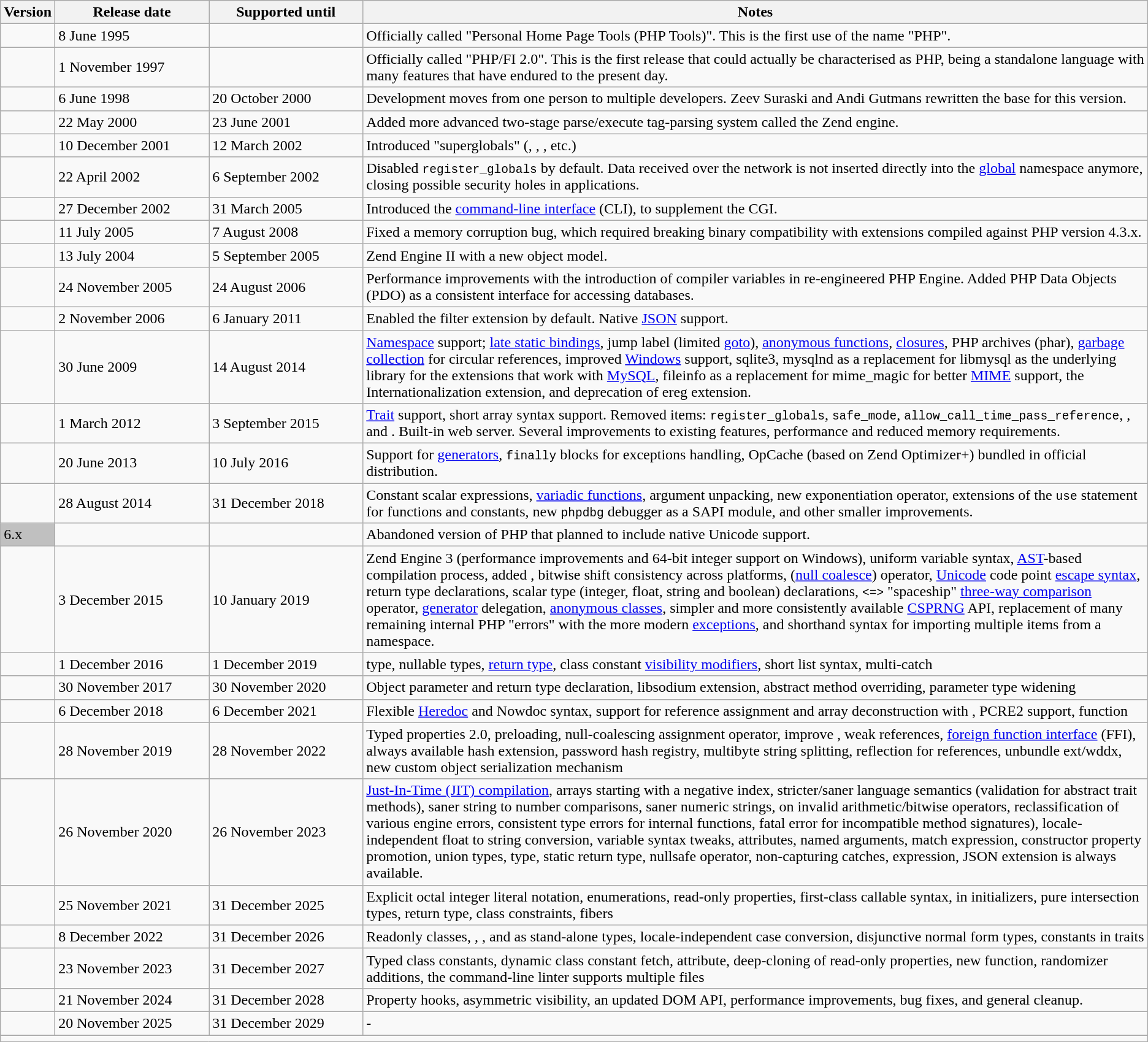<table class="wikitable mw-datatable mw-collapsible sticky-header">
<tr>
<th>Version</th>
<th style="min-width: 10em;">Release date</th>
<th style="min-width: 10em;">Supported until</th>
<th>Notes</th>
</tr>
<tr>
<td></td>
<td>8 June 1995</td>
<td></td>
<td>Officially called "Personal Home Page Tools (PHP Tools)". This is the first use of the name "PHP".</td>
</tr>
<tr>
<td></td>
<td>1 November 1997</td>
<td></td>
<td>Officially called "PHP/FI 2.0". This is the first release that could actually be characterised as PHP, being a standalone language with many features that have endured to the present day.</td>
</tr>
<tr>
<td></td>
<td>6 June 1998</td>
<td>20 October 2000</td>
<td>Development moves from one person to multiple developers. Zeev Suraski and Andi Gutmans rewritten the base for this version.</td>
</tr>
<tr>
<td></td>
<td>22 May 2000</td>
<td>23 June 2001</td>
<td>Added more advanced two-stage parse/execute tag-parsing system called the Zend engine.</td>
</tr>
<tr>
<td></td>
<td>10 December 2001</td>
<td>12 March 2002</td>
<td>Introduced "superglobals" (, , , etc.)</td>
</tr>
<tr>
<td></td>
<td>22 April 2002</td>
<td>6 September 2002</td>
<td>Disabled <code>register_globals</code> by default. Data received over the network is not inserted directly into the <a href='#'>global</a> namespace anymore, closing possible security holes in applications.</td>
</tr>
<tr>
<td></td>
<td>27 December 2002</td>
<td>31 March 2005</td>
<td>Introduced the <a href='#'>command-line interface</a> (CLI), to supplement the CGI.</td>
</tr>
<tr>
<td></td>
<td>11 July 2005</td>
<td>7 August 2008</td>
<td>Fixed a memory corruption bug, which required breaking binary compatibility with extensions compiled against PHP version 4.3.x.</td>
</tr>
<tr>
<td></td>
<td>13 July 2004</td>
<td>5 September 2005</td>
<td>Zend Engine II with a new object model.</td>
</tr>
<tr>
<td></td>
<td>24 November 2005</td>
<td>24 August 2006</td>
<td>Performance improvements with the introduction of compiler variables in re-engineered PHP Engine. Added PHP Data Objects (PDO) as a consistent interface for accessing databases.</td>
</tr>
<tr>
<td></td>
<td>2 November 2006</td>
<td>6 January 2011</td>
<td>Enabled the filter extension by default. Native <a href='#'>JSON</a> support.</td>
</tr>
<tr>
<td></td>
<td>30 June 2009</td>
<td>14 August 2014</td>
<td><a href='#'>Namespace</a> support; <a href='#'>late static bindings</a>, jump label (limited <a href='#'>goto</a>), <a href='#'>anonymous functions</a>, <a href='#'>closures</a>, PHP archives (phar), <a href='#'>garbage collection</a> for circular references, improved <a href='#'>Windows</a> support, sqlite3, mysqlnd as a replacement for libmysql as the underlying library for the extensions that work with <a href='#'>MySQL</a>, fileinfo as a replacement for mime_magic for better <a href='#'>MIME</a> support, the Internationalization extension, and deprecation of ereg extension.</td>
</tr>
<tr>
<td></td>
<td>1 March 2012</td>
<td>3 September 2015</td>
<td><a href='#'>Trait</a> support, short array syntax support. Removed items: <code>register_globals</code>, <code>safe_mode</code>, <code>allow_call_time_pass_reference</code>, ,  and . Built-in web server. Several improvements to existing features, performance and reduced memory requirements.</td>
</tr>
<tr>
<td></td>
<td>20 June 2013</td>
<td>10 July 2016</td>
<td>Support for <a href='#'>generators</a>, <code>finally</code> blocks for exceptions handling, OpCache (based on Zend Optimizer+) bundled in official distribution.</td>
</tr>
<tr>
<td></td>
<td>28 August 2014</td>
<td>31 December 2018</td>
<td>Constant scalar expressions, <a href='#'>variadic functions</a>, argument unpacking, new exponentiation operator, extensions of the <code>use</code> statement for functions and constants, new <code>phpdbg</code> debugger as a SAPI module, and other smaller improvements.</td>
</tr>
<tr>
<td style="background:silver;">6.x</td>
<td></td>
<td></td>
<td>Abandoned version of PHP that planned to include native Unicode support.</td>
</tr>
<tr>
<td></td>
<td>3 December 2015</td>
<td>10 January 2019</td>
<td>Zend Engine 3 (performance improvements and 64-bit integer support on Windows), uniform variable syntax, <a href='#'>AST</a>-based compilation process, added , bitwise shift consistency across platforms,  (<a href='#'>null coalesce</a>) operator, <a href='#'>Unicode</a> code point <a href='#'>escape syntax</a>, return type declarations, scalar type (integer, float, string and boolean) declarations, <code><=></code> "spaceship" <a href='#'>three-way comparison</a> operator, <a href='#'>generator</a> delegation, <a href='#'>anonymous classes</a>, simpler and more consistently available <a href='#'>CSPRNG</a> API, replacement of many remaining internal PHP "errors" with the more modern <a href='#'>exceptions</a>, and shorthand syntax for importing multiple items from a namespace.</td>
</tr>
<tr>
<td></td>
<td>1 December 2016</td>
<td>1 December 2019</td>
<td> type, nullable types, <a href='#'> return type</a>, class constant <a href='#'>visibility modifiers</a>, short list syntax, multi-catch</td>
</tr>
<tr>
<td></td>
<td>30 November 2017</td>
<td>30 November 2020</td>
<td>Object parameter and return type declaration, libsodium extension, abstract method overriding, parameter type widening</td>
</tr>
<tr>
<td></td>
<td>6 December 2018</td>
<td>6 December 2021</td>
<td>Flexible <a href='#'>Heredoc</a> and Nowdoc syntax, support for reference assignment and array deconstruction with , PCRE2 support,  function</td>
</tr>
<tr>
<td></td>
<td>28 November 2019</td>
<td>28 November 2022</td>
<td>Typed properties 2.0, preloading, null-coalescing assignment operator, improve , weak references, <a href='#'>foreign function interface</a> (FFI), always available hash extension, password hash registry, multibyte string splitting, reflection for references, unbundle ext/wddx, new custom object serialization mechanism</td>
</tr>
<tr>
<td></td>
<td>26 November 2020</td>
<td>26 November 2023</td>
<td><a href='#'>Just-In-Time (JIT) compilation</a>, arrays starting with a negative index, stricter/saner language semantics (validation for abstract trait methods), saner string to number comparisons, saner numeric strings,  on invalid arithmetic/bitwise operators, reclassification of various engine errors, consistent type errors for internal functions, fatal error for incompatible method signatures), locale-independent float to string conversion, variable syntax tweaks, attributes, named arguments, match expression, constructor property promotion, union types,  type, static return type, nullsafe operator, non-capturing catches,  expression, JSON extension is always available.</td>
</tr>
<tr>
<td></td>
<td>25 November 2021</td>
<td>31 December 2025</td>
<td>Explicit octal integer literal notation, enumerations, read-only properties, first-class callable syntax,  in initializers, pure intersection types,  return type,  class constraints, fibers</td>
</tr>
<tr>
<td></td>
<td>8 December 2022</td>
<td>31 December 2026</td>
<td>Readonly classes, , , and  as stand-alone types, locale-independent case conversion, disjunctive normal form types, constants in traits</td>
</tr>
<tr>
<td></td>
<td>23 November 2023</td>
<td>31 December 2027</td>
<td>Typed class constants, dynamic class constant fetch,  attribute, deep-cloning of read-only properties, new  function, randomizer additions, the command-line linter supports multiple files</td>
</tr>
<tr>
<td></td>
<td>21 November 2024</td>
<td>31 December 2028</td>
<td>Property hooks, asymmetric visibility, an updated DOM API, performance improvements, bug fixes, and general cleanup.</td>
</tr>
<tr>
<td></td>
<td>20 November 2025</td>
<td>31 December 2029</td>
<td>-</td>
</tr>
<tr>
</tr>
<tr class="sortbottom">
<td colspan="4"></td>
</tr>
</table>
